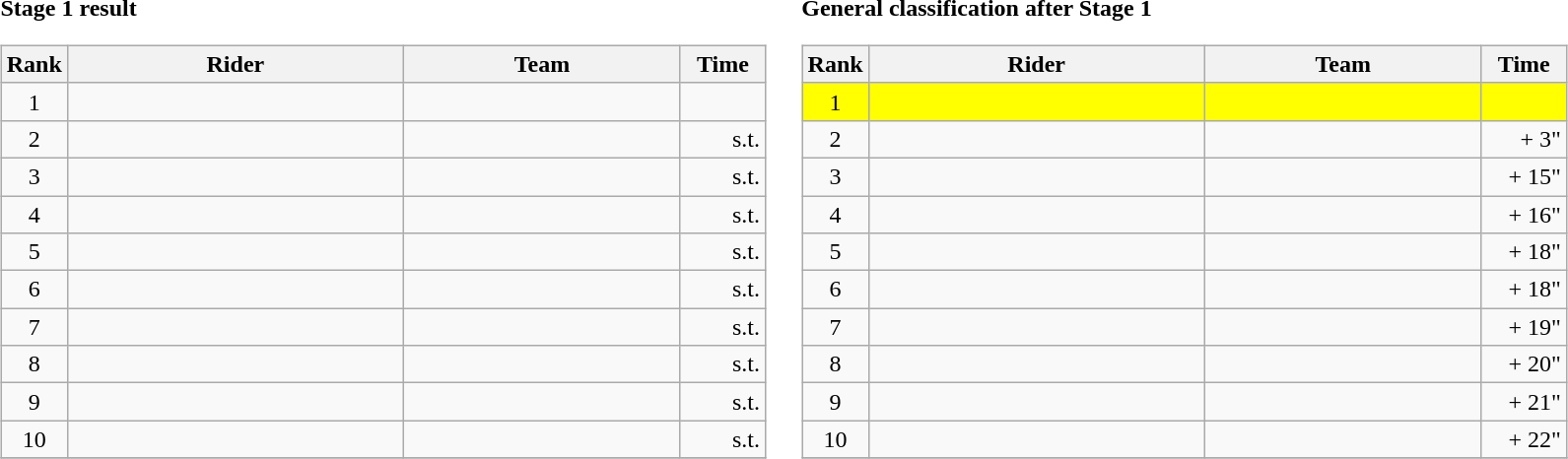<table>
<tr>
<td><strong>Stage 1 result</strong><br><table class="wikitable">
<tr>
<th width="8">Rank</th>
<th width="220">Rider</th>
<th width="180">Team</th>
<th width="50">Time</th>
</tr>
<tr>
<td style="text-align:center;">1</td>
<td></td>
<td></td>
<td align="right"></td>
</tr>
<tr>
<td style="text-align:center;">2</td>
<td></td>
<td></td>
<td align="right">s.t.</td>
</tr>
<tr>
<td style="text-align:center;">3</td>
<td></td>
<td></td>
<td align="right">s.t.</td>
</tr>
<tr>
<td style="text-align:center;">4</td>
<td></td>
<td></td>
<td align="right">s.t.</td>
</tr>
<tr>
<td style="text-align:center;">5</td>
<td></td>
<td></td>
<td align="right">s.t.</td>
</tr>
<tr>
<td style="text-align:center;">6</td>
<td></td>
<td></td>
<td align="right">s.t.</td>
</tr>
<tr>
<td style="text-align:center;">7</td>
<td></td>
<td></td>
<td align="right">s.t.</td>
</tr>
<tr>
<td style="text-align:center;">8</td>
<td></td>
<td></td>
<td align="right">s.t.</td>
</tr>
<tr>
<td style="text-align:center;">9</td>
<td></td>
<td></td>
<td align="right">s.t.</td>
</tr>
<tr>
<td style="text-align:center;">10</td>
<td></td>
<td></td>
<td align="right">s.t.</td>
</tr>
<tr>
</tr>
</table>
</td>
<td></td>
<td><strong>General classification after Stage 1</strong><br><table class="wikitable">
<tr>
<th width="8">Rank</th>
<th width="220">Rider</th>
<th width="180">Team</th>
<th width="50">Time</th>
</tr>
<tr bgcolor=Yellow>
<td style="text-align:center;">1</td>
<td>  </td>
<td></td>
<td align="right"></td>
</tr>
<tr>
<td style="text-align:center;">2</td>
<td></td>
<td></td>
<td align="right">+ 3"</td>
</tr>
<tr>
<td style="text-align:center;">3</td>
<td></td>
<td></td>
<td align="right">+ 15"</td>
</tr>
<tr>
<td style="text-align:center;">4</td>
<td></td>
<td></td>
<td align="right">+ 16"</td>
</tr>
<tr>
<td style="text-align:center;">5</td>
<td></td>
<td></td>
<td align="right">+ 18"</td>
</tr>
<tr>
<td style="text-align:center;">6</td>
<td></td>
<td></td>
<td align="right">+ 18"</td>
</tr>
<tr>
<td style="text-align:center;">7</td>
<td></td>
<td></td>
<td align="right">+ 19"</td>
</tr>
<tr>
<td style="text-align:center;">8</td>
<td></td>
<td></td>
<td align="right">+ 20"</td>
</tr>
<tr>
<td style="text-align:center;">9</td>
<td> </td>
<td></td>
<td align="right">+ 21"</td>
</tr>
<tr>
<td style="text-align:center;">10</td>
<td> </td>
<td></td>
<td align="right">+ 22"</td>
</tr>
<tr>
</tr>
</table>
</td>
</tr>
</table>
